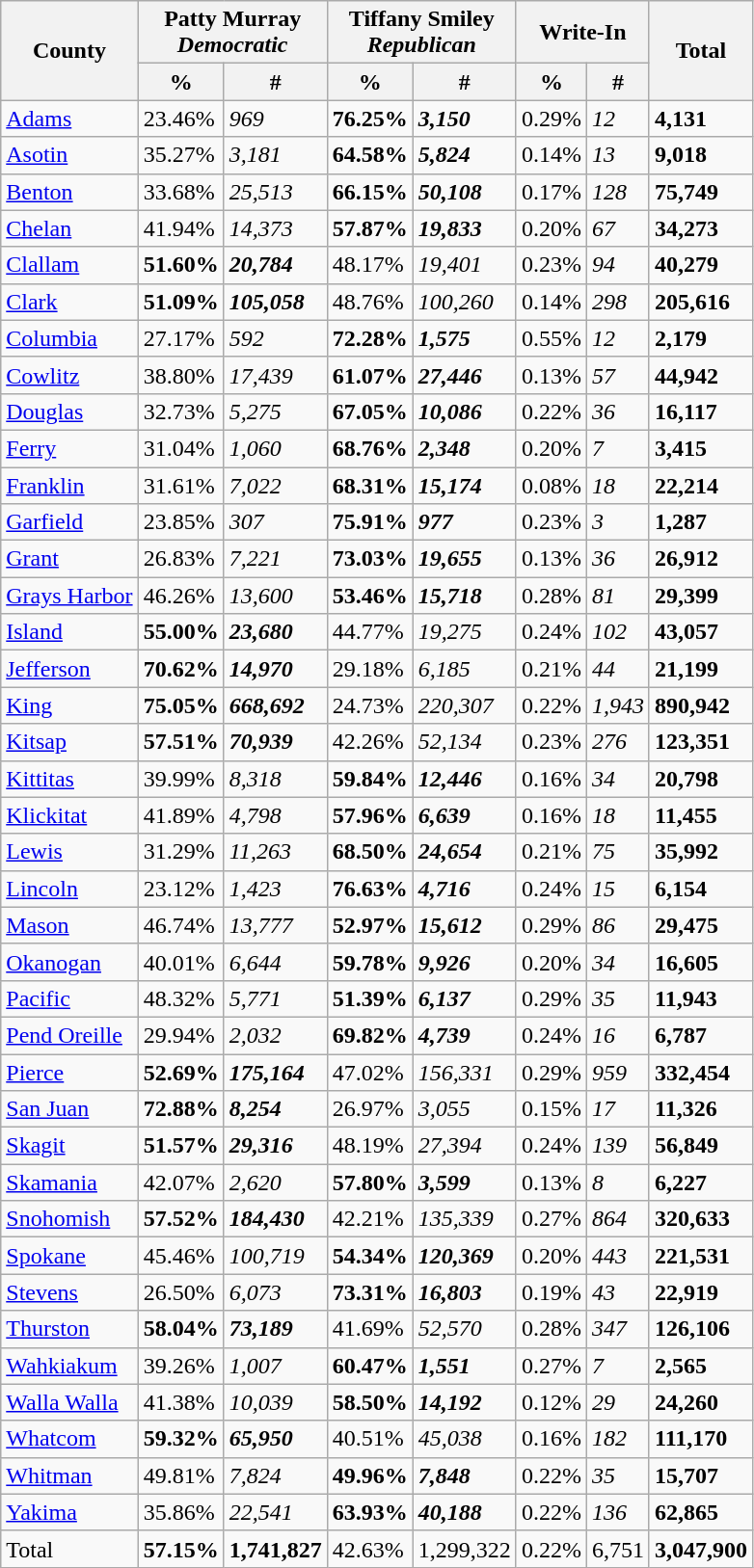<table class="wikitable sortable">
<tr>
<th rowspan="2">County</th>
<th colspan="2">Patty Murray<br><em>Democratic</em></th>
<th colspan="2">Tiffany Smiley<br><em>Republican</em></th>
<th colspan="2">Write-In</th>
<th rowspan="2">Total</th>
</tr>
<tr>
<th>%</th>
<th>#</th>
<th>%</th>
<th>#</th>
<th>%</th>
<th>#</th>
</tr>
<tr>
<td><a href='#'>Adams</a></td>
<td>23.46%</td>
<td><em>969</em></td>
<td><strong>76.25%</strong></td>
<td><strong><em>3,150</em></strong></td>
<td>0.29%</td>
<td><em>12</em></td>
<td><strong>4,131</strong></td>
</tr>
<tr>
<td><a href='#'>Asotin</a></td>
<td>35.27%</td>
<td><em>3,181</em></td>
<td><strong>64.58%</strong></td>
<td><strong><em>5,824</em></strong></td>
<td>0.14%</td>
<td><em>13</em></td>
<td><strong>9,018</strong></td>
</tr>
<tr>
<td><a href='#'>Benton</a></td>
<td>33.68%</td>
<td><em>25,513</em></td>
<td><strong>66.15%</strong></td>
<td><strong><em>50,108</em></strong></td>
<td>0.17%</td>
<td><em>128</em></td>
<td><strong>75,749</strong></td>
</tr>
<tr>
<td><a href='#'>Chelan</a></td>
<td>41.94%</td>
<td><em>14,373</em></td>
<td><strong>57.87%</strong></td>
<td><strong><em>19,833</em></strong></td>
<td>0.20%</td>
<td><em>67</em></td>
<td><strong>34,273</strong></td>
</tr>
<tr>
<td><a href='#'>Clallam</a></td>
<td><strong>51.60%</strong></td>
<td><strong><em>20,784</em></strong></td>
<td>48.17%</td>
<td><em>19,401</em></td>
<td>0.23%</td>
<td><em>94</em></td>
<td><strong>40,279</strong></td>
</tr>
<tr>
<td><a href='#'>Clark</a></td>
<td><strong>51.09%</strong></td>
<td><strong><em>105,058</em></strong></td>
<td>48.76%</td>
<td><em>100,260</em></td>
<td>0.14%</td>
<td><em>298</em></td>
<td><strong>205,616</strong></td>
</tr>
<tr>
<td><a href='#'>Columbia</a></td>
<td>27.17%</td>
<td><em>592</em></td>
<td><strong>72.28%</strong></td>
<td><strong><em>1,575</em></strong></td>
<td>0.55%</td>
<td><em>12</em></td>
<td><strong>2,179</strong></td>
</tr>
<tr>
<td><a href='#'>Cowlitz</a></td>
<td>38.80%</td>
<td><em>17,439</em></td>
<td><strong>61.07%</strong></td>
<td><strong><em>27,446</em></strong></td>
<td>0.13%</td>
<td><em>57</em></td>
<td><strong>44,942</strong></td>
</tr>
<tr>
<td><a href='#'>Douglas</a></td>
<td>32.73%</td>
<td><em>5,275</em></td>
<td><strong>67.05%</strong></td>
<td><strong><em>10,086</em></strong></td>
<td>0.22%</td>
<td><em>36</em></td>
<td><strong>16,117</strong></td>
</tr>
<tr>
<td><a href='#'>Ferry</a></td>
<td>31.04%</td>
<td><em>1,060</em></td>
<td><strong>68.76%</strong></td>
<td><strong><em>2,348</em></strong></td>
<td>0.20%</td>
<td><em>7</em></td>
<td><strong>3,415</strong></td>
</tr>
<tr>
<td><a href='#'>Franklin</a></td>
<td>31.61%</td>
<td><em>7,022</em></td>
<td><strong>68.31%</strong></td>
<td><strong><em>15,174</em></strong></td>
<td>0.08%</td>
<td><em>18</em></td>
<td><strong>22,214</strong></td>
</tr>
<tr>
<td><a href='#'>Garfield</a></td>
<td>23.85%</td>
<td><em>307</em></td>
<td><strong>75.91%</strong></td>
<td><strong><em>977</em></strong></td>
<td>0.23%</td>
<td><em>3</em></td>
<td><strong>1,287</strong></td>
</tr>
<tr>
<td><a href='#'>Grant</a></td>
<td>26.83%</td>
<td><em>7,221</em></td>
<td><strong>73.03%</strong></td>
<td><strong><em>19,655</em></strong></td>
<td>0.13%</td>
<td><em>36</em></td>
<td><strong>26,912</strong></td>
</tr>
<tr>
<td><a href='#'>Grays Harbor</a></td>
<td>46.26%</td>
<td><em>13,600</em></td>
<td><strong>53.46%</strong></td>
<td><strong><em>15,718</em></strong></td>
<td>0.28%</td>
<td><em>81</em></td>
<td><strong>29,399</strong></td>
</tr>
<tr>
<td><a href='#'>Island</a></td>
<td><strong>55.00%</strong></td>
<td><strong><em>23,680</em></strong></td>
<td>44.77%</td>
<td><em>19,275</em></td>
<td>0.24%</td>
<td><em>102</em></td>
<td><strong>43,057</strong></td>
</tr>
<tr>
<td><a href='#'>Jefferson</a></td>
<td><strong>70.62%</strong></td>
<td><strong><em>14,970</em></strong></td>
<td>29.18%</td>
<td><em>6,185</em></td>
<td>0.21%</td>
<td><em>44</em></td>
<td><strong>21,199</strong></td>
</tr>
<tr>
<td><a href='#'>King</a></td>
<td><strong>75.05%</strong></td>
<td><strong><em>668,692</em></strong></td>
<td>24.73%</td>
<td><em>220,307</em></td>
<td>0.22%</td>
<td><em>1,943</em></td>
<td><strong>890,942</strong></td>
</tr>
<tr>
<td><a href='#'>Kitsap</a></td>
<td><strong>57.51%</strong></td>
<td><strong><em>70,939</em></strong></td>
<td>42.26%</td>
<td><em>52,134</em></td>
<td>0.23%</td>
<td><em>276</em></td>
<td><strong>123,351</strong></td>
</tr>
<tr>
<td><a href='#'>Kittitas</a></td>
<td>39.99%</td>
<td><em>8,318</em></td>
<td><strong>59.84%</strong></td>
<td><strong><em>12,446</em></strong></td>
<td>0.16%</td>
<td><em>34</em></td>
<td><strong>20,798</strong></td>
</tr>
<tr>
<td><a href='#'>Klickitat</a></td>
<td>41.89%</td>
<td><em>4,798</em></td>
<td><strong>57.96%</strong></td>
<td><strong><em>6,639</em></strong></td>
<td>0.16%</td>
<td><em>18</em></td>
<td><strong>11,455</strong></td>
</tr>
<tr>
<td><a href='#'>Lewis</a></td>
<td>31.29%</td>
<td><em>11,263</em></td>
<td><strong>68.50%</strong></td>
<td><strong><em>24,654</em></strong></td>
<td>0.21%</td>
<td><em>75</em></td>
<td><strong>35,992</strong></td>
</tr>
<tr>
<td><a href='#'>Lincoln</a></td>
<td>23.12%</td>
<td><em>1,423</em></td>
<td><strong>76.63%</strong></td>
<td><strong><em>4,716</em></strong></td>
<td>0.24%</td>
<td><em>15</em></td>
<td><strong>6,154</strong></td>
</tr>
<tr>
<td><a href='#'>Mason</a></td>
<td>46.74%</td>
<td><em>13,777</em></td>
<td><strong>52.97%</strong></td>
<td><strong><em>15,612</em></strong></td>
<td>0.29%</td>
<td><em>86</em></td>
<td><strong>29,475</strong></td>
</tr>
<tr>
<td><a href='#'>Okanogan</a></td>
<td>40.01%</td>
<td><em>6,644</em></td>
<td><strong>59.78%</strong></td>
<td><strong><em>9,926</em></strong></td>
<td>0.20%</td>
<td><em>34</em></td>
<td><strong>16,605</strong></td>
</tr>
<tr>
<td><a href='#'>Pacific</a></td>
<td>48.32%</td>
<td><em>5,771</em></td>
<td><strong>51.39%</strong></td>
<td><strong><em>6,137</em></strong></td>
<td>0.29%</td>
<td><em>35</em></td>
<td><strong>11,943</strong></td>
</tr>
<tr>
<td><a href='#'>Pend Oreille</a></td>
<td>29.94%</td>
<td><em>2,032</em></td>
<td><strong>69.82%</strong></td>
<td><strong><em>4,739</em></strong></td>
<td>0.24%</td>
<td><em>16</em></td>
<td><strong>6,787</strong></td>
</tr>
<tr>
<td><a href='#'>Pierce</a></td>
<td><strong>52.69%</strong></td>
<td><strong><em>175,164</em></strong></td>
<td>47.02%</td>
<td><em>156,331</em></td>
<td>0.29%</td>
<td><em>959</em></td>
<td><strong>332,454</strong></td>
</tr>
<tr>
<td><a href='#'>San Juan</a></td>
<td><strong>72.88%</strong></td>
<td><strong><em>8,254</em></strong></td>
<td>26.97%</td>
<td><em>3,055</em></td>
<td>0.15%</td>
<td><em>17</em></td>
<td><strong>11,326</strong></td>
</tr>
<tr>
<td><a href='#'>Skagit</a></td>
<td><strong>51.57%</strong></td>
<td><strong><em>29,316</em></strong></td>
<td>48.19%</td>
<td><em>27,394</em></td>
<td>0.24%</td>
<td><em>139</em></td>
<td><strong>56,849</strong></td>
</tr>
<tr>
<td><a href='#'>Skamania</a></td>
<td>42.07%</td>
<td><em>2,620</em></td>
<td><strong>57.80%</strong></td>
<td><strong><em>3,599</em></strong></td>
<td>0.13%</td>
<td><em>8</em></td>
<td><strong>6,227</strong></td>
</tr>
<tr>
<td><a href='#'>Snohomish</a></td>
<td><strong>57.52%</strong></td>
<td><strong><em>184,430</em></strong></td>
<td>42.21%</td>
<td><em>135,339</em></td>
<td>0.27%</td>
<td><em>864</em></td>
<td><strong>320,633</strong></td>
</tr>
<tr>
<td><a href='#'>Spokane</a></td>
<td>45.46%</td>
<td><em>100,719</em></td>
<td><strong>54.34%</strong></td>
<td><strong><em>120,369</em></strong></td>
<td>0.20%</td>
<td><em>443</em></td>
<td><strong>221,531</strong></td>
</tr>
<tr>
<td><a href='#'>Stevens</a></td>
<td>26.50%</td>
<td><em>6,073</em></td>
<td><strong>73.31%</strong></td>
<td><strong><em>16,803</em></strong></td>
<td>0.19%</td>
<td><em>43</em></td>
<td><strong>22,919</strong></td>
</tr>
<tr>
<td><a href='#'>Thurston</a></td>
<td><strong>58.04%</strong></td>
<td><strong><em>73,189</em></strong></td>
<td>41.69%</td>
<td><em>52,570</em></td>
<td>0.28%</td>
<td><em>347</em></td>
<td><strong>126,106</strong></td>
</tr>
<tr>
<td><a href='#'>Wahkiakum</a></td>
<td>39.26%</td>
<td><em>1,007</em></td>
<td><strong>60.47%</strong></td>
<td><strong><em>1,551</em></strong></td>
<td>0.27%</td>
<td><em>7</em></td>
<td><strong>2,565</strong></td>
</tr>
<tr>
<td><a href='#'>Walla Walla</a></td>
<td>41.38%</td>
<td><em>10,039</em></td>
<td><strong>58.50%</strong></td>
<td><strong><em>14,192</em></strong></td>
<td>0.12%</td>
<td><em>29</em></td>
<td><strong>24,260</strong></td>
</tr>
<tr>
<td><a href='#'>Whatcom</a></td>
<td><strong>59.32%</strong></td>
<td><strong><em>65,950</em></strong></td>
<td>40.51%</td>
<td><em>45,038</em></td>
<td>0.16%</td>
<td><em>182</em></td>
<td><strong>111,170</strong></td>
</tr>
<tr>
<td><a href='#'>Whitman</a></td>
<td>49.81%</td>
<td><em>7,824</em></td>
<td><strong>49.96%</strong></td>
<td><strong><em>7,848</em></strong></td>
<td>0.22%</td>
<td><em>35</em></td>
<td><strong>15,707</strong></td>
</tr>
<tr>
<td><a href='#'>Yakima</a></td>
<td>35.86%</td>
<td><em>22,541</em></td>
<td><strong>63.93%</strong></td>
<td><strong><em>40,188</em></strong></td>
<td>0.22%</td>
<td><em>136</em></td>
<td><strong>62,865</strong></td>
</tr>
<tr>
<td>Total</td>
<td><strong>57.15%</strong></td>
<td><strong>1,741,827</strong></td>
<td>42.63%</td>
<td>1,299,322</td>
<td>0.22%</td>
<td>6,751</td>
<td><strong>3,047,900</strong></td>
</tr>
</table>
